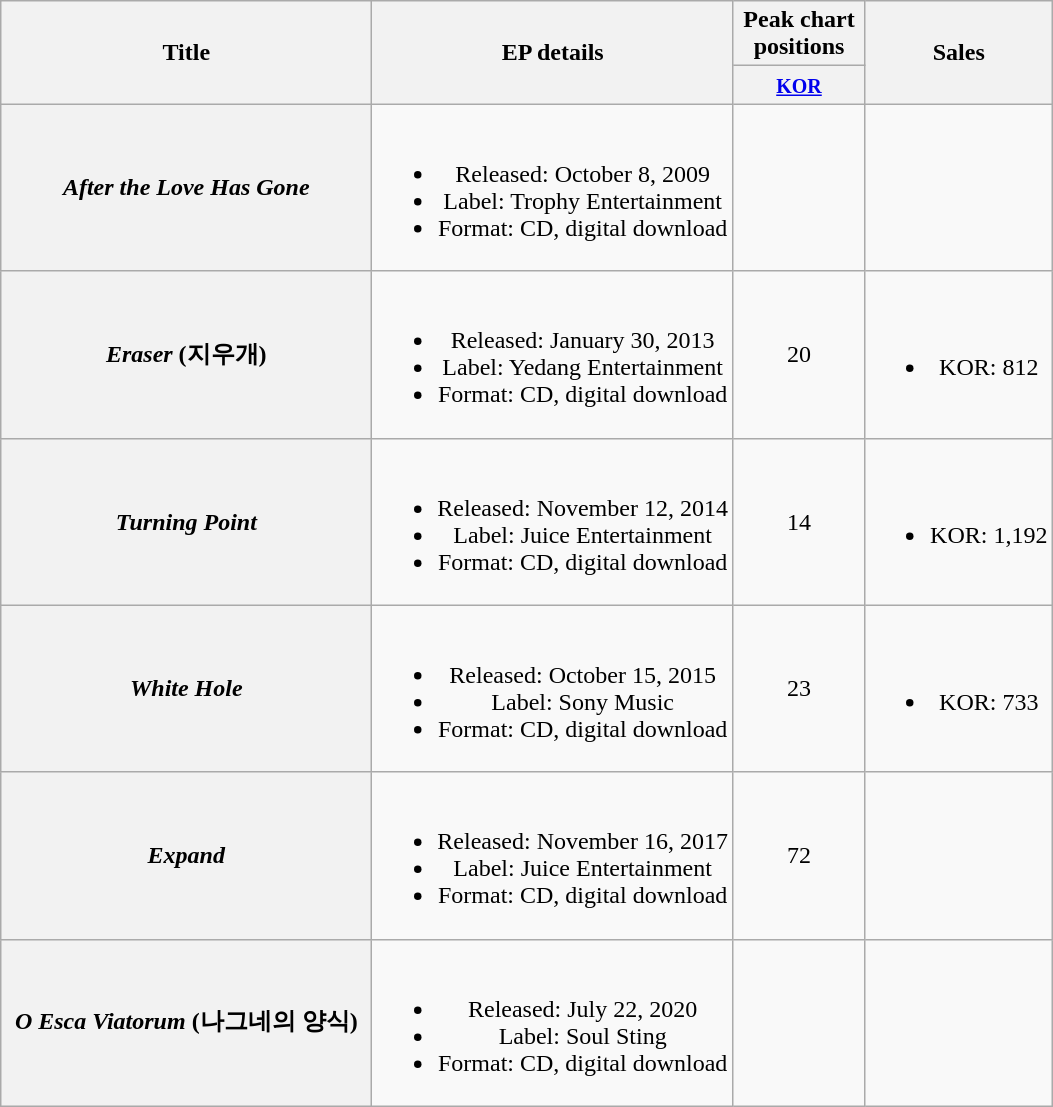<table class="wikitable plainrowheaders" style="text-align:center;">
<tr>
<th scope="col" rowspan="2" style="width:15em;">Title</th>
<th scope="col" rowspan="2">EP details</th>
<th scope="col" colspan="1" style="width:5em;">Peak chart positions</th>
<th scope="col" rowspan="2">Sales</th>
</tr>
<tr>
<th><small><a href='#'>KOR</a></small><br></th>
</tr>
<tr>
<th scope="row"><em>After the Love Has Gone</em></th>
<td><br><ul><li>Released: October 8, 2009</li><li>Label: Trophy Entertainment</li><li>Format: CD, digital download</li></ul></td>
<td></td>
<td></td>
</tr>
<tr>
<th scope="row"><em>Eraser</em> (지우개)</th>
<td><br><ul><li>Released: January 30, 2013</li><li>Label: Yedang Entertainment</li><li>Format: CD, digital download</li></ul></td>
<td>20</td>
<td><br><ul><li>KOR: 812</li></ul></td>
</tr>
<tr>
<th scope="row"><em>Turning Point</em></th>
<td><br><ul><li>Released: November 12, 2014</li><li>Label: Juice Entertainment</li><li>Format: CD, digital download</li></ul></td>
<td>14</td>
<td><br><ul><li>KOR: 1,192</li></ul></td>
</tr>
<tr>
<th scope="row"><em>White Hole</em></th>
<td><br><ul><li>Released: October 15, 2015</li><li>Label: Sony Music</li><li>Format: CD, digital download</li></ul></td>
<td>23</td>
<td><br><ul><li>KOR: 733</li></ul></td>
</tr>
<tr>
<th scope="row"><em>Expand</em></th>
<td><br><ul><li>Released: November 16, 2017</li><li>Label: Juice Entertainment</li><li>Format: CD, digital download</li></ul></td>
<td>72</td>
<td></td>
</tr>
<tr>
<th scope="row"><em>O Esca Viatorum</em> (나그네의 양식)</th>
<td><br><ul><li>Released: July 22, 2020</li><li>Label: Soul Sting</li><li>Format: CD, digital download</li></ul></td>
<td></td>
<td></td>
</tr>
</table>
